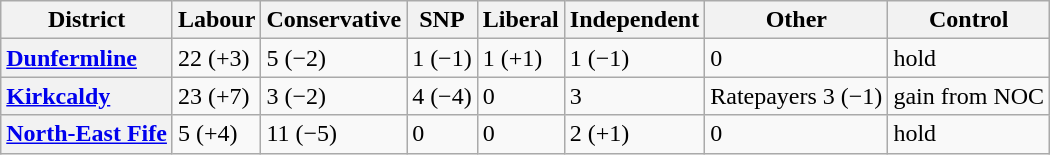<table class="wikitable">
<tr>
<th scope="col">District</th>
<th scope="col">Labour</th>
<th scope="col">Conservative</th>
<th scope="col">SNP</th>
<th scope="col">Liberal</th>
<th scope="col">Independent</th>
<th scope="col">Other</th>
<th scope="col" colspan=2>Control<br></th>
</tr>
<tr>
<th scope="row" style="text-align: left;"><a href='#'>Dunfermline</a></th>
<td>22 (+3)</td>
<td>5 (−2)</td>
<td>1 (−1)</td>
<td>1 (+1)</td>
<td>1 (−1)</td>
<td>0</td>
<td> hold</td>
</tr>
<tr>
<th scope="row" style="text-align: left;"><a href='#'>Kirkcaldy</a></th>
<td>23 (+7)</td>
<td>3 (−2)</td>
<td>4 (−4)</td>
<td>0</td>
<td>3</td>
<td>Ratepayers 3 (−1)</td>
<td> gain from NOC</td>
</tr>
<tr>
<th scope="row" style="text-align: left;"><a href='#'>North-East Fife</a></th>
<td>5 (+4)</td>
<td>11 (−5)</td>
<td>0</td>
<td>0</td>
<td>2 (+1)</td>
<td>0</td>
<td> hold</td>
</tr>
</table>
